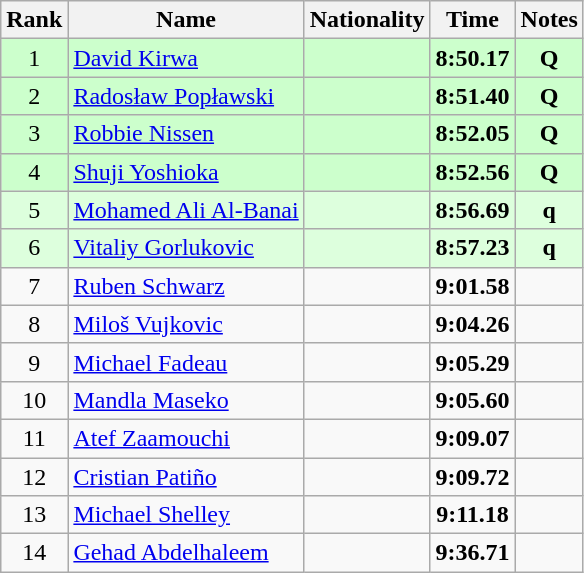<table class="wikitable sortable" style="text-align:center">
<tr>
<th>Rank</th>
<th>Name</th>
<th>Nationality</th>
<th>Time</th>
<th>Notes</th>
</tr>
<tr bgcolor=ccffcc>
<td>1</td>
<td align=left><a href='#'>David Kirwa</a></td>
<td align=left></td>
<td><strong>8:50.17</strong></td>
<td><strong>Q</strong></td>
</tr>
<tr bgcolor=ccffcc>
<td>2</td>
<td align=left><a href='#'>Radosław Popławski</a></td>
<td align=left></td>
<td><strong>8:51.40</strong></td>
<td><strong>Q</strong></td>
</tr>
<tr bgcolor=ccffcc>
<td>3</td>
<td align=left><a href='#'>Robbie Nissen</a></td>
<td align=left></td>
<td><strong>8:52.05</strong></td>
<td><strong>Q</strong></td>
</tr>
<tr bgcolor=ccffcc>
<td>4</td>
<td align=left><a href='#'>Shuji Yoshioka</a></td>
<td align=left></td>
<td><strong>8:52.56</strong></td>
<td><strong>Q</strong></td>
</tr>
<tr bgcolor=ddffdd>
<td>5</td>
<td align=left><a href='#'>Mohamed Ali Al-Banai</a></td>
<td align=left></td>
<td><strong>8:56.69</strong></td>
<td><strong>q</strong></td>
</tr>
<tr bgcolor=ddffdd>
<td>6</td>
<td align=left><a href='#'>Vitaliy Gorlukovic</a></td>
<td align=left></td>
<td><strong>8:57.23</strong></td>
<td><strong>q</strong></td>
</tr>
<tr>
<td>7</td>
<td align=left><a href='#'>Ruben Schwarz</a></td>
<td align=left></td>
<td><strong>9:01.58</strong></td>
<td></td>
</tr>
<tr>
<td>8</td>
<td align=left><a href='#'>Miloš Vujkovic</a></td>
<td align=left></td>
<td><strong>9:04.26</strong></td>
<td></td>
</tr>
<tr>
<td>9</td>
<td align=left><a href='#'>Michael Fadeau</a></td>
<td align=left></td>
<td><strong>9:05.29</strong></td>
<td></td>
</tr>
<tr>
<td>10</td>
<td align=left><a href='#'>Mandla Maseko</a></td>
<td align=left></td>
<td><strong>9:05.60</strong></td>
<td></td>
</tr>
<tr>
<td>11</td>
<td align=left><a href='#'>Atef Zaamouchi</a></td>
<td align=left></td>
<td><strong>9:09.07</strong></td>
<td></td>
</tr>
<tr>
<td>12</td>
<td align=left><a href='#'>Cristian Patiño</a></td>
<td align=left></td>
<td><strong>9:09.72</strong></td>
<td></td>
</tr>
<tr>
<td>13</td>
<td align=left><a href='#'>Michael Shelley</a></td>
<td align=left></td>
<td><strong>9:11.18</strong></td>
<td></td>
</tr>
<tr>
<td>14</td>
<td align=left><a href='#'>Gehad Abdelhaleem</a></td>
<td align=left></td>
<td><strong>9:36.71</strong></td>
<td></td>
</tr>
</table>
